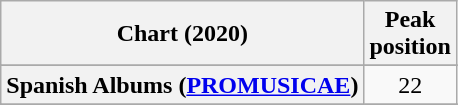<table class="wikitable sortable plainrowheaders" style="text-align:center">
<tr>
<th scope="col">Chart (2020)</th>
<th scope="col">Peak<br>position</th>
</tr>
<tr>
</tr>
<tr>
</tr>
<tr>
</tr>
<tr>
</tr>
<tr>
</tr>
<tr>
</tr>
<tr>
</tr>
<tr>
</tr>
<tr>
</tr>
<tr>
</tr>
<tr>
<th scope="row">Spanish Albums (<a href='#'>PROMUSICAE</a>)</th>
<td>22</td>
</tr>
<tr>
</tr>
<tr>
</tr>
<tr>
</tr>
<tr>
</tr>
</table>
